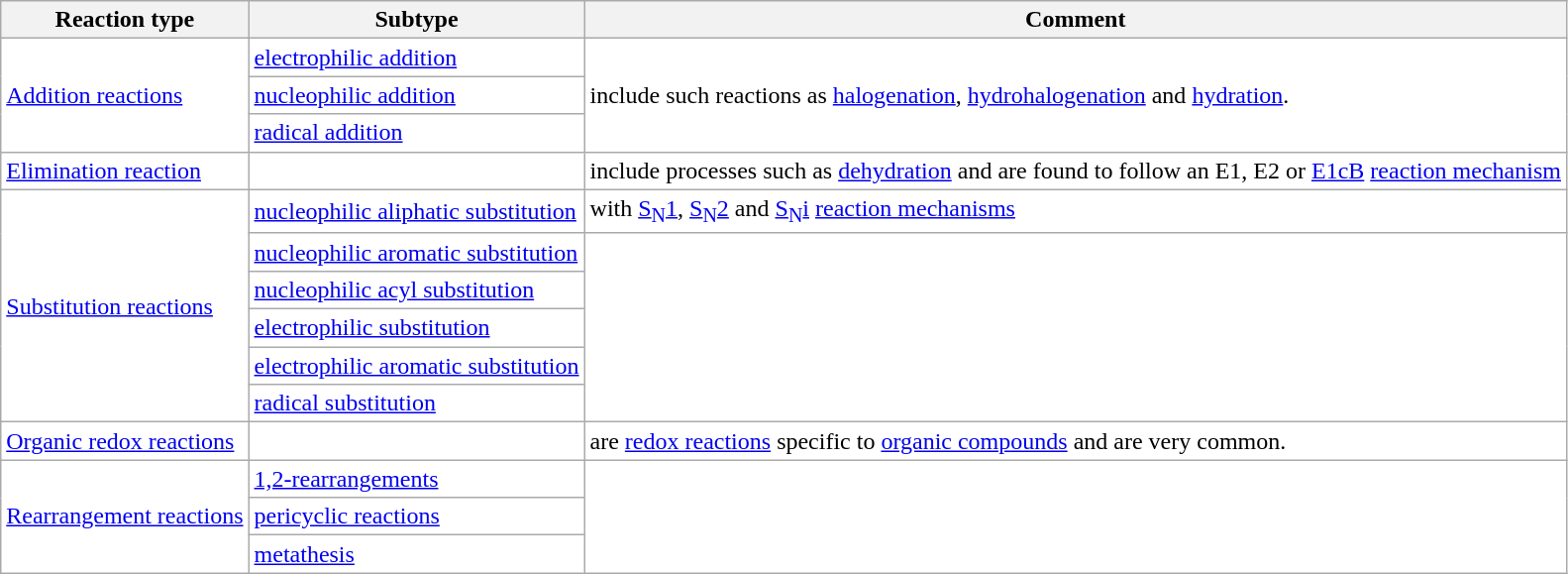<table class="wikitable" style="background-color:white;float: center; border-collapse: collapse;margin: 0em 0em">
<tr>
<th>Reaction type</th>
<th>Subtype</th>
<th>Comment</th>
</tr>
<tr>
<td rowspan=3><a href='#'>Addition reactions</a></td>
<td><a href='#'>electrophilic addition</a></td>
<td rowspan=3>include such reactions as <a href='#'>halogenation</a>, <a href='#'>hydrohalogenation</a> and <a href='#'>hydration</a>.</td>
</tr>
<tr>
<td valign=top><a href='#'>nucleophilic addition</a></td>
</tr>
<tr>
<td valign=top><a href='#'>radical addition</a></td>
</tr>
<tr>
<td><a href='#'>Elimination reaction</a></td>
<td></td>
<td>include processes such as <a href='#'>dehydration</a> and are found to follow an E1, E2 or <a href='#'>E1cB</a> <a href='#'>reaction mechanism</a></td>
</tr>
<tr>
<td rowspan=6><a href='#'>Substitution reactions</a></td>
<td><a href='#'>nucleophilic aliphatic substitution</a></td>
<td>with <a href='#'>S<sub>N</sub>1</a>, <a href='#'>S<sub>N</sub>2</a> and <a href='#'>S<sub>N</sub>i</a> <a href='#'>reaction mechanisms</a></td>
</tr>
<tr>
<td><a href='#'>nucleophilic aromatic substitution</a></td>
<td rowspan=5></td>
</tr>
<tr>
<td><a href='#'>nucleophilic acyl substitution</a></td>
</tr>
<tr>
<td><a href='#'>electrophilic substitution</a></td>
</tr>
<tr>
<td><a href='#'>electrophilic aromatic substitution</a></td>
</tr>
<tr>
<td><a href='#'>radical substitution</a></td>
</tr>
<tr>
<td><a href='#'>Organic redox reactions</a></td>
<td></td>
<td>are <a href='#'>redox reactions</a> specific to <a href='#'>organic compounds</a> and are very common.</td>
</tr>
<tr>
<td rowspan=3><a href='#'>Rearrangement reactions</a></td>
<td><a href='#'>1,2-rearrangements</a></td>
<td rowspan=3></td>
</tr>
<tr>
<td><a href='#'>pericyclic reactions</a></td>
</tr>
<tr>
<td><a href='#'>metathesis</a></td>
</tr>
</table>
